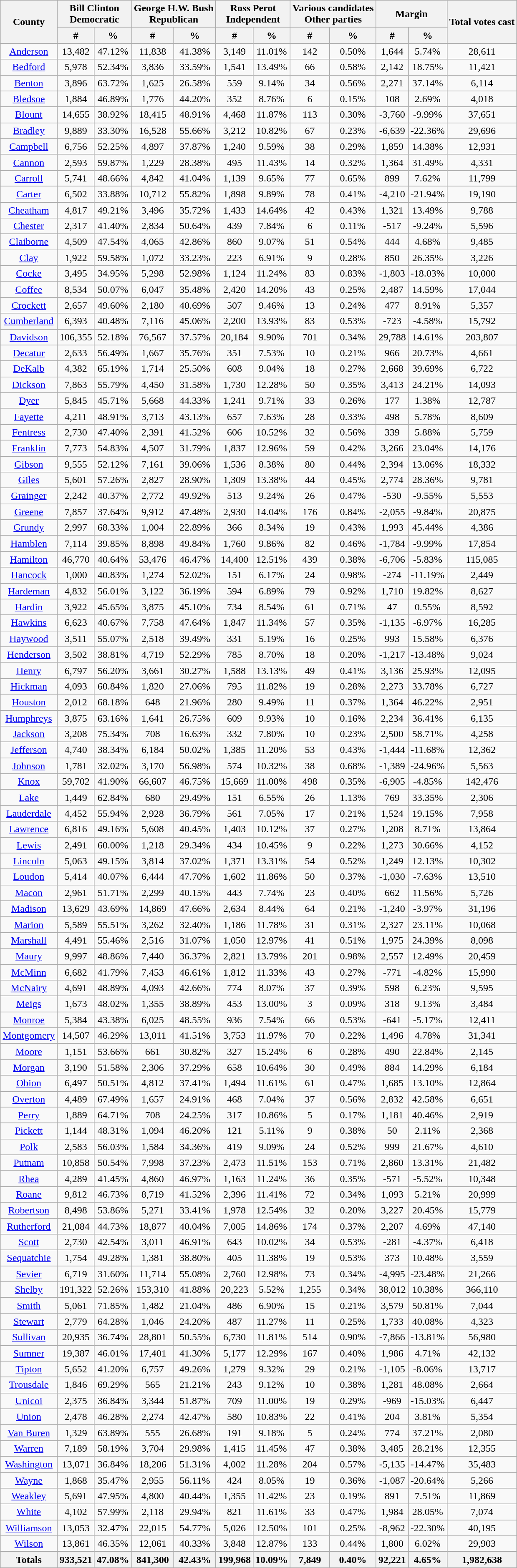<table class="wikitable sortable" style="text-align:center">
<tr>
<th style="text-align:center;" rowspan="2">County</th>
<th style="text-align:center;" colspan="2">Bill Clinton<br>Democratic</th>
<th style="text-align:center;" colspan="2">George H.W. Bush<br>Republican</th>
<th style="text-align:center;" colspan="2">Ross Perot<br>Independent</th>
<th style="text-align:center;" colspan="2">Various candidates<br>Other parties</th>
<th style="text-align:center;" colspan="2">Margin</th>
<th style="text-align:center;" rowspan="2">Total votes cast</th>
</tr>
<tr>
<th style="text-align:center;" data-sort-type="number">#</th>
<th style="text-align:center;" data-sort-type="number">%</th>
<th style="text-align:center;" data-sort-type="number">#</th>
<th style="text-align:center;" data-sort-type="number">%</th>
<th style="text-align:center;" data-sort-type="number">#</th>
<th style="text-align:center;" data-sort-type="number">%</th>
<th style="text-align:center;" data-sort-type="number">#</th>
<th style="text-align:center;" data-sort-type="number">%</th>
<th style="text-align:center;" data-sort-type="number">#</th>
<th style="text-align:center;" data-sort-type="number">%</th>
</tr>
<tr style="text-align:center;">
<td><a href='#'>Anderson</a></td>
<td>13,482</td>
<td>47.12%</td>
<td>11,838</td>
<td>41.38%</td>
<td>3,149</td>
<td>11.01%</td>
<td>142</td>
<td>0.50%</td>
<td>1,644</td>
<td>5.74%</td>
<td>28,611</td>
</tr>
<tr style="text-align:center;">
<td><a href='#'>Bedford</a></td>
<td>5,978</td>
<td>52.34%</td>
<td>3,836</td>
<td>33.59%</td>
<td>1,541</td>
<td>13.49%</td>
<td>66</td>
<td>0.58%</td>
<td>2,142</td>
<td>18.75%</td>
<td>11,421</td>
</tr>
<tr style="text-align:center;">
<td><a href='#'>Benton</a></td>
<td>3,896</td>
<td>63.72%</td>
<td>1,625</td>
<td>26.58%</td>
<td>559</td>
<td>9.14%</td>
<td>34</td>
<td>0.56%</td>
<td>2,271</td>
<td>37.14%</td>
<td>6,114</td>
</tr>
<tr style="text-align:center;">
<td><a href='#'>Bledsoe</a></td>
<td>1,884</td>
<td>46.89%</td>
<td>1,776</td>
<td>44.20%</td>
<td>352</td>
<td>8.76%</td>
<td>6</td>
<td>0.15%</td>
<td>108</td>
<td>2.69%</td>
<td>4,018</td>
</tr>
<tr style="text-align:center;">
<td><a href='#'>Blount</a></td>
<td>14,655</td>
<td>38.92%</td>
<td>18,415</td>
<td>48.91%</td>
<td>4,468</td>
<td>11.87%</td>
<td>113</td>
<td>0.30%</td>
<td>-3,760</td>
<td>-9.99%</td>
<td>37,651</td>
</tr>
<tr style="text-align:center;">
<td><a href='#'>Bradley</a></td>
<td>9,889</td>
<td>33.30%</td>
<td>16,528</td>
<td>55.66%</td>
<td>3,212</td>
<td>10.82%</td>
<td>67</td>
<td>0.23%</td>
<td>-6,639</td>
<td>-22.36%</td>
<td>29,696</td>
</tr>
<tr style="text-align:center;">
<td><a href='#'>Campbell</a></td>
<td>6,756</td>
<td>52.25%</td>
<td>4,897</td>
<td>37.87%</td>
<td>1,240</td>
<td>9.59%</td>
<td>38</td>
<td>0.29%</td>
<td>1,859</td>
<td>14.38%</td>
<td>12,931</td>
</tr>
<tr style="text-align:center;">
<td><a href='#'>Cannon</a></td>
<td>2,593</td>
<td>59.87%</td>
<td>1,229</td>
<td>28.38%</td>
<td>495</td>
<td>11.43%</td>
<td>14</td>
<td>0.32%</td>
<td>1,364</td>
<td>31.49%</td>
<td>4,331</td>
</tr>
<tr style="text-align:center;">
<td><a href='#'>Carroll</a></td>
<td>5,741</td>
<td>48.66%</td>
<td>4,842</td>
<td>41.04%</td>
<td>1,139</td>
<td>9.65%</td>
<td>77</td>
<td>0.65%</td>
<td>899</td>
<td>7.62%</td>
<td>11,799</td>
</tr>
<tr style="text-align:center;">
<td><a href='#'>Carter</a></td>
<td>6,502</td>
<td>33.88%</td>
<td>10,712</td>
<td>55.82%</td>
<td>1,898</td>
<td>9.89%</td>
<td>78</td>
<td>0.41%</td>
<td>-4,210</td>
<td>-21.94%</td>
<td>19,190</td>
</tr>
<tr style="text-align:center;">
<td><a href='#'>Cheatham</a></td>
<td>4,817</td>
<td>49.21%</td>
<td>3,496</td>
<td>35.72%</td>
<td>1,433</td>
<td>14.64%</td>
<td>42</td>
<td>0.43%</td>
<td>1,321</td>
<td>13.49%</td>
<td>9,788</td>
</tr>
<tr style="text-align:center;">
<td><a href='#'>Chester</a></td>
<td>2,317</td>
<td>41.40%</td>
<td>2,834</td>
<td>50.64%</td>
<td>439</td>
<td>7.84%</td>
<td>6</td>
<td>0.11%</td>
<td>-517</td>
<td>-9.24%</td>
<td>5,596</td>
</tr>
<tr style="text-align:center;">
<td><a href='#'>Claiborne</a></td>
<td>4,509</td>
<td>47.54%</td>
<td>4,065</td>
<td>42.86%</td>
<td>860</td>
<td>9.07%</td>
<td>51</td>
<td>0.54%</td>
<td>444</td>
<td>4.68%</td>
<td>9,485</td>
</tr>
<tr style="text-align:center;">
<td><a href='#'>Clay</a></td>
<td>1,922</td>
<td>59.58%</td>
<td>1,072</td>
<td>33.23%</td>
<td>223</td>
<td>6.91%</td>
<td>9</td>
<td>0.28%</td>
<td>850</td>
<td>26.35%</td>
<td>3,226</td>
</tr>
<tr style="text-align:center;">
<td><a href='#'>Cocke</a></td>
<td>3,495</td>
<td>34.95%</td>
<td>5,298</td>
<td>52.98%</td>
<td>1,124</td>
<td>11.24%</td>
<td>83</td>
<td>0.83%</td>
<td>-1,803</td>
<td>-18.03%</td>
<td>10,000</td>
</tr>
<tr style="text-align:center;">
<td><a href='#'>Coffee</a></td>
<td>8,534</td>
<td>50.07%</td>
<td>6,047</td>
<td>35.48%</td>
<td>2,420</td>
<td>14.20%</td>
<td>43</td>
<td>0.25%</td>
<td>2,487</td>
<td>14.59%</td>
<td>17,044</td>
</tr>
<tr style="text-align:center;">
<td><a href='#'>Crockett</a></td>
<td>2,657</td>
<td>49.60%</td>
<td>2,180</td>
<td>40.69%</td>
<td>507</td>
<td>9.46%</td>
<td>13</td>
<td>0.24%</td>
<td>477</td>
<td>8.91%</td>
<td>5,357</td>
</tr>
<tr style="text-align:center;">
<td><a href='#'>Cumberland</a></td>
<td>6,393</td>
<td>40.48%</td>
<td>7,116</td>
<td>45.06%</td>
<td>2,200</td>
<td>13.93%</td>
<td>83</td>
<td>0.53%</td>
<td>-723</td>
<td>-4.58%</td>
<td>15,792</td>
</tr>
<tr style="text-align:center;">
<td><a href='#'>Davidson</a></td>
<td>106,355</td>
<td>52.18%</td>
<td>76,567</td>
<td>37.57%</td>
<td>20,184</td>
<td>9.90%</td>
<td>701</td>
<td>0.34%</td>
<td>29,788</td>
<td>14.61%</td>
<td>203,807</td>
</tr>
<tr style="text-align:center;">
<td><a href='#'>Decatur</a></td>
<td>2,633</td>
<td>56.49%</td>
<td>1,667</td>
<td>35.76%</td>
<td>351</td>
<td>7.53%</td>
<td>10</td>
<td>0.21%</td>
<td>966</td>
<td>20.73%</td>
<td>4,661</td>
</tr>
<tr style="text-align:center;">
<td><a href='#'>DeKalb</a></td>
<td>4,382</td>
<td>65.19%</td>
<td>1,714</td>
<td>25.50%</td>
<td>608</td>
<td>9.04%</td>
<td>18</td>
<td>0.27%</td>
<td>2,668</td>
<td>39.69%</td>
<td>6,722</td>
</tr>
<tr style="text-align:center;">
<td><a href='#'>Dickson</a></td>
<td>7,863</td>
<td>55.79%</td>
<td>4,450</td>
<td>31.58%</td>
<td>1,730</td>
<td>12.28%</td>
<td>50</td>
<td>0.35%</td>
<td>3,413</td>
<td>24.21%</td>
<td>14,093</td>
</tr>
<tr style="text-align:center;">
<td><a href='#'>Dyer</a></td>
<td>5,845</td>
<td>45.71%</td>
<td>5,668</td>
<td>44.33%</td>
<td>1,241</td>
<td>9.71%</td>
<td>33</td>
<td>0.26%</td>
<td>177</td>
<td>1.38%</td>
<td>12,787</td>
</tr>
<tr style="text-align:center;">
<td><a href='#'>Fayette</a></td>
<td>4,211</td>
<td>48.91%</td>
<td>3,713</td>
<td>43.13%</td>
<td>657</td>
<td>7.63%</td>
<td>28</td>
<td>0.33%</td>
<td>498</td>
<td>5.78%</td>
<td>8,609</td>
</tr>
<tr style="text-align:center;">
<td><a href='#'>Fentress</a></td>
<td>2,730</td>
<td>47.40%</td>
<td>2,391</td>
<td>41.52%</td>
<td>606</td>
<td>10.52%</td>
<td>32</td>
<td>0.56%</td>
<td>339</td>
<td>5.88%</td>
<td>5,759</td>
</tr>
<tr style="text-align:center;">
<td><a href='#'>Franklin</a></td>
<td>7,773</td>
<td>54.83%</td>
<td>4,507</td>
<td>31.79%</td>
<td>1,837</td>
<td>12.96%</td>
<td>59</td>
<td>0.42%</td>
<td>3,266</td>
<td>23.04%</td>
<td>14,176</td>
</tr>
<tr style="text-align:center;">
<td><a href='#'>Gibson</a></td>
<td>9,555</td>
<td>52.12%</td>
<td>7,161</td>
<td>39.06%</td>
<td>1,536</td>
<td>8.38%</td>
<td>80</td>
<td>0.44%</td>
<td>2,394</td>
<td>13.06%</td>
<td>18,332</td>
</tr>
<tr style="text-align:center;">
<td><a href='#'>Giles</a></td>
<td>5,601</td>
<td>57.26%</td>
<td>2,827</td>
<td>28.90%</td>
<td>1,309</td>
<td>13.38%</td>
<td>44</td>
<td>0.45%</td>
<td>2,774</td>
<td>28.36%</td>
<td>9,781</td>
</tr>
<tr style="text-align:center;">
<td><a href='#'>Grainger</a></td>
<td>2,242</td>
<td>40.37%</td>
<td>2,772</td>
<td>49.92%</td>
<td>513</td>
<td>9.24%</td>
<td>26</td>
<td>0.47%</td>
<td>-530</td>
<td>-9.55%</td>
<td>5,553</td>
</tr>
<tr style="text-align:center;">
<td><a href='#'>Greene</a></td>
<td>7,857</td>
<td>37.64%</td>
<td>9,912</td>
<td>47.48%</td>
<td>2,930</td>
<td>14.04%</td>
<td>176</td>
<td>0.84%</td>
<td>-2,055</td>
<td>-9.84%</td>
<td>20,875</td>
</tr>
<tr style="text-align:center;">
<td><a href='#'>Grundy</a></td>
<td>2,997</td>
<td>68.33%</td>
<td>1,004</td>
<td>22.89%</td>
<td>366</td>
<td>8.34%</td>
<td>19</td>
<td>0.43%</td>
<td>1,993</td>
<td>45.44%</td>
<td>4,386</td>
</tr>
<tr style="text-align:center;">
<td><a href='#'>Hamblen</a></td>
<td>7,114</td>
<td>39.85%</td>
<td>8,898</td>
<td>49.84%</td>
<td>1,760</td>
<td>9.86%</td>
<td>82</td>
<td>0.46%</td>
<td>-1,784</td>
<td>-9.99%</td>
<td>17,854</td>
</tr>
<tr style="text-align:center;">
<td><a href='#'>Hamilton</a></td>
<td>46,770</td>
<td>40.64%</td>
<td>53,476</td>
<td>46.47%</td>
<td>14,400</td>
<td>12.51%</td>
<td>439</td>
<td>0.38%</td>
<td>-6,706</td>
<td>-5.83%</td>
<td>115,085</td>
</tr>
<tr style="text-align:center;">
<td><a href='#'>Hancock</a></td>
<td>1,000</td>
<td>40.83%</td>
<td>1,274</td>
<td>52.02%</td>
<td>151</td>
<td>6.17%</td>
<td>24</td>
<td>0.98%</td>
<td>-274</td>
<td>-11.19%</td>
<td>2,449</td>
</tr>
<tr style="text-align:center;">
<td><a href='#'>Hardeman</a></td>
<td>4,832</td>
<td>56.01%</td>
<td>3,122</td>
<td>36.19%</td>
<td>594</td>
<td>6.89%</td>
<td>79</td>
<td>0.92%</td>
<td>1,710</td>
<td>19.82%</td>
<td>8,627</td>
</tr>
<tr style="text-align:center;">
<td><a href='#'>Hardin</a></td>
<td>3,922</td>
<td>45.65%</td>
<td>3,875</td>
<td>45.10%</td>
<td>734</td>
<td>8.54%</td>
<td>61</td>
<td>0.71%</td>
<td>47</td>
<td>0.55%</td>
<td>8,592</td>
</tr>
<tr style="text-align:center;">
<td><a href='#'>Hawkins</a></td>
<td>6,623</td>
<td>40.67%</td>
<td>7,758</td>
<td>47.64%</td>
<td>1,847</td>
<td>11.34%</td>
<td>57</td>
<td>0.35%</td>
<td>-1,135</td>
<td>-6.97%</td>
<td>16,285</td>
</tr>
<tr style="text-align:center;">
<td><a href='#'>Haywood</a></td>
<td>3,511</td>
<td>55.07%</td>
<td>2,518</td>
<td>39.49%</td>
<td>331</td>
<td>5.19%</td>
<td>16</td>
<td>0.25%</td>
<td>993</td>
<td>15.58%</td>
<td>6,376</td>
</tr>
<tr style="text-align:center;">
<td><a href='#'>Henderson</a></td>
<td>3,502</td>
<td>38.81%</td>
<td>4,719</td>
<td>52.29%</td>
<td>785</td>
<td>8.70%</td>
<td>18</td>
<td>0.20%</td>
<td>-1,217</td>
<td>-13.48%</td>
<td>9,024</td>
</tr>
<tr style="text-align:center;">
<td><a href='#'>Henry</a></td>
<td>6,797</td>
<td>56.20%</td>
<td>3,661</td>
<td>30.27%</td>
<td>1,588</td>
<td>13.13%</td>
<td>49</td>
<td>0.41%</td>
<td>3,136</td>
<td>25.93%</td>
<td>12,095</td>
</tr>
<tr style="text-align:center;">
<td><a href='#'>Hickman</a></td>
<td>4,093</td>
<td>60.84%</td>
<td>1,820</td>
<td>27.06%</td>
<td>795</td>
<td>11.82%</td>
<td>19</td>
<td>0.28%</td>
<td>2,273</td>
<td>33.78%</td>
<td>6,727</td>
</tr>
<tr style="text-align:center;">
<td><a href='#'>Houston</a></td>
<td>2,012</td>
<td>68.18%</td>
<td>648</td>
<td>21.96%</td>
<td>280</td>
<td>9.49%</td>
<td>11</td>
<td>0.37%</td>
<td>1,364</td>
<td>46.22%</td>
<td>2,951</td>
</tr>
<tr style="text-align:center;">
<td><a href='#'>Humphreys</a></td>
<td>3,875</td>
<td>63.16%</td>
<td>1,641</td>
<td>26.75%</td>
<td>609</td>
<td>9.93%</td>
<td>10</td>
<td>0.16%</td>
<td>2,234</td>
<td>36.41%</td>
<td>6,135</td>
</tr>
<tr style="text-align:center;">
<td><a href='#'>Jackson</a></td>
<td>3,208</td>
<td>75.34%</td>
<td>708</td>
<td>16.63%</td>
<td>332</td>
<td>7.80%</td>
<td>10</td>
<td>0.23%</td>
<td>2,500</td>
<td>58.71%</td>
<td>4,258</td>
</tr>
<tr style="text-align:center;">
<td><a href='#'>Jefferson</a></td>
<td>4,740</td>
<td>38.34%</td>
<td>6,184</td>
<td>50.02%</td>
<td>1,385</td>
<td>11.20%</td>
<td>53</td>
<td>0.43%</td>
<td>-1,444</td>
<td>-11.68%</td>
<td>12,362</td>
</tr>
<tr style="text-align:center;">
<td><a href='#'>Johnson</a></td>
<td>1,781</td>
<td>32.02%</td>
<td>3,170</td>
<td>56.98%</td>
<td>574</td>
<td>10.32%</td>
<td>38</td>
<td>0.68%</td>
<td>-1,389</td>
<td>-24.96%</td>
<td>5,563</td>
</tr>
<tr style="text-align:center;">
<td><a href='#'>Knox</a></td>
<td>59,702</td>
<td>41.90%</td>
<td>66,607</td>
<td>46.75%</td>
<td>15,669</td>
<td>11.00%</td>
<td>498</td>
<td>0.35%</td>
<td>-6,905</td>
<td>-4.85%</td>
<td>142,476</td>
</tr>
<tr style="text-align:center;">
<td><a href='#'>Lake</a></td>
<td>1,449</td>
<td>62.84%</td>
<td>680</td>
<td>29.49%</td>
<td>151</td>
<td>6.55%</td>
<td>26</td>
<td>1.13%</td>
<td>769</td>
<td>33.35%</td>
<td>2,306</td>
</tr>
<tr style="text-align:center;">
<td><a href='#'>Lauderdale</a></td>
<td>4,452</td>
<td>55.94%</td>
<td>2,928</td>
<td>36.79%</td>
<td>561</td>
<td>7.05%</td>
<td>17</td>
<td>0.21%</td>
<td>1,524</td>
<td>19.15%</td>
<td>7,958</td>
</tr>
<tr style="text-align:center;">
<td><a href='#'>Lawrence</a></td>
<td>6,816</td>
<td>49.16%</td>
<td>5,608</td>
<td>40.45%</td>
<td>1,403</td>
<td>10.12%</td>
<td>37</td>
<td>0.27%</td>
<td>1,208</td>
<td>8.71%</td>
<td>13,864</td>
</tr>
<tr style="text-align:center;">
<td><a href='#'>Lewis</a></td>
<td>2,491</td>
<td>60.00%</td>
<td>1,218</td>
<td>29.34%</td>
<td>434</td>
<td>10.45%</td>
<td>9</td>
<td>0.22%</td>
<td>1,273</td>
<td>30.66%</td>
<td>4,152</td>
</tr>
<tr style="text-align:center;">
<td><a href='#'>Lincoln</a></td>
<td>5,063</td>
<td>49.15%</td>
<td>3,814</td>
<td>37.02%</td>
<td>1,371</td>
<td>13.31%</td>
<td>54</td>
<td>0.52%</td>
<td>1,249</td>
<td>12.13%</td>
<td>10,302</td>
</tr>
<tr style="text-align:center;">
<td><a href='#'>Loudon</a></td>
<td>5,414</td>
<td>40.07%</td>
<td>6,444</td>
<td>47.70%</td>
<td>1,602</td>
<td>11.86%</td>
<td>50</td>
<td>0.37%</td>
<td>-1,030</td>
<td>-7.63%</td>
<td>13,510</td>
</tr>
<tr style="text-align:center;">
<td><a href='#'>Macon</a></td>
<td>2,961</td>
<td>51.71%</td>
<td>2,299</td>
<td>40.15%</td>
<td>443</td>
<td>7.74%</td>
<td>23</td>
<td>0.40%</td>
<td>662</td>
<td>11.56%</td>
<td>5,726</td>
</tr>
<tr style="text-align:center;">
<td><a href='#'>Madison</a></td>
<td>13,629</td>
<td>43.69%</td>
<td>14,869</td>
<td>47.66%</td>
<td>2,634</td>
<td>8.44%</td>
<td>64</td>
<td>0.21%</td>
<td>-1,240</td>
<td>-3.97%</td>
<td>31,196</td>
</tr>
<tr style="text-align:center;">
<td><a href='#'>Marion</a></td>
<td>5,589</td>
<td>55.51%</td>
<td>3,262</td>
<td>32.40%</td>
<td>1,186</td>
<td>11.78%</td>
<td>31</td>
<td>0.31%</td>
<td>2,327</td>
<td>23.11%</td>
<td>10,068</td>
</tr>
<tr style="text-align:center;">
<td><a href='#'>Marshall</a></td>
<td>4,491</td>
<td>55.46%</td>
<td>2,516</td>
<td>31.07%</td>
<td>1,050</td>
<td>12.97%</td>
<td>41</td>
<td>0.51%</td>
<td>1,975</td>
<td>24.39%</td>
<td>8,098</td>
</tr>
<tr style="text-align:center;">
<td><a href='#'>Maury</a></td>
<td>9,997</td>
<td>48.86%</td>
<td>7,440</td>
<td>36.37%</td>
<td>2,821</td>
<td>13.79%</td>
<td>201</td>
<td>0.98%</td>
<td>2,557</td>
<td>12.49%</td>
<td>20,459</td>
</tr>
<tr style="text-align:center;">
<td><a href='#'>McMinn</a></td>
<td>6,682</td>
<td>41.79%</td>
<td>7,453</td>
<td>46.61%</td>
<td>1,812</td>
<td>11.33%</td>
<td>43</td>
<td>0.27%</td>
<td>-771</td>
<td>-4.82%</td>
<td>15,990</td>
</tr>
<tr style="text-align:center;">
<td><a href='#'>McNairy</a></td>
<td>4,691</td>
<td>48.89%</td>
<td>4,093</td>
<td>42.66%</td>
<td>774</td>
<td>8.07%</td>
<td>37</td>
<td>0.39%</td>
<td>598</td>
<td>6.23%</td>
<td>9,595</td>
</tr>
<tr style="text-align:center;">
<td><a href='#'>Meigs</a></td>
<td>1,673</td>
<td>48.02%</td>
<td>1,355</td>
<td>38.89%</td>
<td>453</td>
<td>13.00%</td>
<td>3</td>
<td>0.09%</td>
<td>318</td>
<td>9.13%</td>
<td>3,484</td>
</tr>
<tr style="text-align:center;">
<td><a href='#'>Monroe</a></td>
<td>5,384</td>
<td>43.38%</td>
<td>6,025</td>
<td>48.55%</td>
<td>936</td>
<td>7.54%</td>
<td>66</td>
<td>0.53%</td>
<td>-641</td>
<td>-5.17%</td>
<td>12,411</td>
</tr>
<tr style="text-align:center;">
<td><a href='#'>Montgomery</a></td>
<td>14,507</td>
<td>46.29%</td>
<td>13,011</td>
<td>41.51%</td>
<td>3,753</td>
<td>11.97%</td>
<td>70</td>
<td>0.22%</td>
<td>1,496</td>
<td>4.78%</td>
<td>31,341</td>
</tr>
<tr style="text-align:center;">
<td><a href='#'>Moore</a></td>
<td>1,151</td>
<td>53.66%</td>
<td>661</td>
<td>30.82%</td>
<td>327</td>
<td>15.24%</td>
<td>6</td>
<td>0.28%</td>
<td>490</td>
<td>22.84%</td>
<td>2,145</td>
</tr>
<tr style="text-align:center;">
<td><a href='#'>Morgan</a></td>
<td>3,190</td>
<td>51.58%</td>
<td>2,306</td>
<td>37.29%</td>
<td>658</td>
<td>10.64%</td>
<td>30</td>
<td>0.49%</td>
<td>884</td>
<td>14.29%</td>
<td>6,184</td>
</tr>
<tr style="text-align:center;">
<td><a href='#'>Obion</a></td>
<td>6,497</td>
<td>50.51%</td>
<td>4,812</td>
<td>37.41%</td>
<td>1,494</td>
<td>11.61%</td>
<td>61</td>
<td>0.47%</td>
<td>1,685</td>
<td>13.10%</td>
<td>12,864</td>
</tr>
<tr style="text-align:center;">
<td><a href='#'>Overton</a></td>
<td>4,489</td>
<td>67.49%</td>
<td>1,657</td>
<td>24.91%</td>
<td>468</td>
<td>7.04%</td>
<td>37</td>
<td>0.56%</td>
<td>2,832</td>
<td>42.58%</td>
<td>6,651</td>
</tr>
<tr style="text-align:center;">
<td><a href='#'>Perry</a></td>
<td>1,889</td>
<td>64.71%</td>
<td>708</td>
<td>24.25%</td>
<td>317</td>
<td>10.86%</td>
<td>5</td>
<td>0.17%</td>
<td>1,181</td>
<td>40.46%</td>
<td>2,919</td>
</tr>
<tr style="text-align:center;">
<td><a href='#'>Pickett</a></td>
<td>1,144</td>
<td>48.31%</td>
<td>1,094</td>
<td>46.20%</td>
<td>121</td>
<td>5.11%</td>
<td>9</td>
<td>0.38%</td>
<td>50</td>
<td>2.11%</td>
<td>2,368</td>
</tr>
<tr style="text-align:center;">
<td><a href='#'>Polk</a></td>
<td>2,583</td>
<td>56.03%</td>
<td>1,584</td>
<td>34.36%</td>
<td>419</td>
<td>9.09%</td>
<td>24</td>
<td>0.52%</td>
<td>999</td>
<td>21.67%</td>
<td>4,610</td>
</tr>
<tr style="text-align:center;">
<td><a href='#'>Putnam</a></td>
<td>10,858</td>
<td>50.54%</td>
<td>7,998</td>
<td>37.23%</td>
<td>2,473</td>
<td>11.51%</td>
<td>153</td>
<td>0.71%</td>
<td>2,860</td>
<td>13.31%</td>
<td>21,482</td>
</tr>
<tr style="text-align:center;">
<td><a href='#'>Rhea</a></td>
<td>4,289</td>
<td>41.45%</td>
<td>4,860</td>
<td>46.97%</td>
<td>1,163</td>
<td>11.24%</td>
<td>36</td>
<td>0.35%</td>
<td>-571</td>
<td>-5.52%</td>
<td>10,348</td>
</tr>
<tr style="text-align:center;">
<td><a href='#'>Roane</a></td>
<td>9,812</td>
<td>46.73%</td>
<td>8,719</td>
<td>41.52%</td>
<td>2,396</td>
<td>11.41%</td>
<td>72</td>
<td>0.34%</td>
<td>1,093</td>
<td>5.21%</td>
<td>20,999</td>
</tr>
<tr style="text-align:center;">
<td><a href='#'>Robertson</a></td>
<td>8,498</td>
<td>53.86%</td>
<td>5,271</td>
<td>33.41%</td>
<td>1,978</td>
<td>12.54%</td>
<td>32</td>
<td>0.20%</td>
<td>3,227</td>
<td>20.45%</td>
<td>15,779</td>
</tr>
<tr style="text-align:center;">
<td><a href='#'>Rutherford</a></td>
<td>21,084</td>
<td>44.73%</td>
<td>18,877</td>
<td>40.04%</td>
<td>7,005</td>
<td>14.86%</td>
<td>174</td>
<td>0.37%</td>
<td>2,207</td>
<td>4.69%</td>
<td>47,140</td>
</tr>
<tr style="text-align:center;">
<td><a href='#'>Scott</a></td>
<td>2,730</td>
<td>42.54%</td>
<td>3,011</td>
<td>46.91%</td>
<td>643</td>
<td>10.02%</td>
<td>34</td>
<td>0.53%</td>
<td>-281</td>
<td>-4.37%</td>
<td>6,418</td>
</tr>
<tr style="text-align:center;">
<td><a href='#'>Sequatchie</a></td>
<td>1,754</td>
<td>49.28%</td>
<td>1,381</td>
<td>38.80%</td>
<td>405</td>
<td>11.38%</td>
<td>19</td>
<td>0.53%</td>
<td>373</td>
<td>10.48%</td>
<td>3,559</td>
</tr>
<tr style="text-align:center;">
<td><a href='#'>Sevier</a></td>
<td>6,719</td>
<td>31.60%</td>
<td>11,714</td>
<td>55.08%</td>
<td>2,760</td>
<td>12.98%</td>
<td>73</td>
<td>0.34%</td>
<td>-4,995</td>
<td>-23.48%</td>
<td>21,266</td>
</tr>
<tr style="text-align:center;">
<td><a href='#'>Shelby</a></td>
<td>191,322</td>
<td>52.26%</td>
<td>153,310</td>
<td>41.88%</td>
<td>20,223</td>
<td>5.52%</td>
<td>1,255</td>
<td>0.34%</td>
<td>38,012</td>
<td>10.38%</td>
<td>366,110</td>
</tr>
<tr style="text-align:center;">
<td><a href='#'>Smith</a></td>
<td>5,061</td>
<td>71.85%</td>
<td>1,482</td>
<td>21.04%</td>
<td>486</td>
<td>6.90%</td>
<td>15</td>
<td>0.21%</td>
<td>3,579</td>
<td>50.81%</td>
<td>7,044</td>
</tr>
<tr style="text-align:center;">
<td><a href='#'>Stewart</a></td>
<td>2,779</td>
<td>64.28%</td>
<td>1,046</td>
<td>24.20%</td>
<td>487</td>
<td>11.27%</td>
<td>11</td>
<td>0.25%</td>
<td>1,733</td>
<td>40.08%</td>
<td>4,323</td>
</tr>
<tr style="text-align:center;">
<td><a href='#'>Sullivan</a></td>
<td>20,935</td>
<td>36.74%</td>
<td>28,801</td>
<td>50.55%</td>
<td>6,730</td>
<td>11.81%</td>
<td>514</td>
<td>0.90%</td>
<td>-7,866</td>
<td>-13.81%</td>
<td>56,980</td>
</tr>
<tr style="text-align:center;">
<td><a href='#'>Sumner</a></td>
<td>19,387</td>
<td>46.01%</td>
<td>17,401</td>
<td>41.30%</td>
<td>5,177</td>
<td>12.29%</td>
<td>167</td>
<td>0.40%</td>
<td>1,986</td>
<td>4.71%</td>
<td>42,132</td>
</tr>
<tr style="text-align:center;">
<td><a href='#'>Tipton</a></td>
<td>5,652</td>
<td>41.20%</td>
<td>6,757</td>
<td>49.26%</td>
<td>1,279</td>
<td>9.32%</td>
<td>29</td>
<td>0.21%</td>
<td>-1,105</td>
<td>-8.06%</td>
<td>13,717</td>
</tr>
<tr style="text-align:center;">
<td><a href='#'>Trousdale</a></td>
<td>1,846</td>
<td>69.29%</td>
<td>565</td>
<td>21.21%</td>
<td>243</td>
<td>9.12%</td>
<td>10</td>
<td>0.38%</td>
<td>1,281</td>
<td>48.08%</td>
<td>2,664</td>
</tr>
<tr style="text-align:center;">
<td><a href='#'>Unicoi</a></td>
<td>2,375</td>
<td>36.84%</td>
<td>3,344</td>
<td>51.87%</td>
<td>709</td>
<td>11.00%</td>
<td>19</td>
<td>0.29%</td>
<td>-969</td>
<td>-15.03%</td>
<td>6,447</td>
</tr>
<tr style="text-align:center;">
<td><a href='#'>Union</a></td>
<td>2,478</td>
<td>46.28%</td>
<td>2,274</td>
<td>42.47%</td>
<td>580</td>
<td>10.83%</td>
<td>22</td>
<td>0.41%</td>
<td>204</td>
<td>3.81%</td>
<td>5,354</td>
</tr>
<tr style="text-align:center;">
<td><a href='#'>Van Buren</a></td>
<td>1,329</td>
<td>63.89%</td>
<td>555</td>
<td>26.68%</td>
<td>191</td>
<td>9.18%</td>
<td>5</td>
<td>0.24%</td>
<td>774</td>
<td>37.21%</td>
<td>2,080</td>
</tr>
<tr style="text-align:center;">
<td><a href='#'>Warren</a></td>
<td>7,189</td>
<td>58.19%</td>
<td>3,704</td>
<td>29.98%</td>
<td>1,415</td>
<td>11.45%</td>
<td>47</td>
<td>0.38%</td>
<td>3,485</td>
<td>28.21%</td>
<td>12,355</td>
</tr>
<tr style="text-align:center;">
<td><a href='#'>Washington</a></td>
<td>13,071</td>
<td>36.84%</td>
<td>18,206</td>
<td>51.31%</td>
<td>4,002</td>
<td>11.28%</td>
<td>204</td>
<td>0.57%</td>
<td>-5,135</td>
<td>-14.47%</td>
<td>35,483</td>
</tr>
<tr style="text-align:center;">
<td><a href='#'>Wayne</a></td>
<td>1,868</td>
<td>35.47%</td>
<td>2,955</td>
<td>56.11%</td>
<td>424</td>
<td>8.05%</td>
<td>19</td>
<td>0.36%</td>
<td>-1,087</td>
<td>-20.64%</td>
<td>5,266</td>
</tr>
<tr style="text-align:center;">
<td><a href='#'>Weakley</a></td>
<td>5,691</td>
<td>47.95%</td>
<td>4,800</td>
<td>40.44%</td>
<td>1,355</td>
<td>11.42%</td>
<td>23</td>
<td>0.19%</td>
<td>891</td>
<td>7.51%</td>
<td>11,869</td>
</tr>
<tr style="text-align:center;">
<td><a href='#'>White</a></td>
<td>4,102</td>
<td>57.99%</td>
<td>2,118</td>
<td>29.94%</td>
<td>821</td>
<td>11.61%</td>
<td>33</td>
<td>0.47%</td>
<td>1,984</td>
<td>28.05%</td>
<td>7,074</td>
</tr>
<tr style="text-align:center;">
<td><a href='#'>Williamson</a></td>
<td>13,053</td>
<td>32.47%</td>
<td>22,015</td>
<td>54.77%</td>
<td>5,026</td>
<td>12.50%</td>
<td>101</td>
<td>0.25%</td>
<td>-8,962</td>
<td>-22.30%</td>
<td>40,195</td>
</tr>
<tr style="text-align:center;">
<td><a href='#'>Wilson</a></td>
<td>13,861</td>
<td>46.35%</td>
<td>12,061</td>
<td>40.33%</td>
<td>3,848</td>
<td>12.87%</td>
<td>133</td>
<td>0.44%</td>
<td>1,800</td>
<td>6.02%</td>
<td>29,903</td>
</tr>
<tr style="text-align:center;">
<th>Totals</th>
<th>933,521</th>
<th>47.08%</th>
<th>841,300</th>
<th>42.43%</th>
<th>199,968</th>
<th>10.09%</th>
<th>7,849</th>
<th>0.40%</th>
<th>92,221</th>
<th>4.65%</th>
<th>1,982,638</th>
</tr>
</table>
